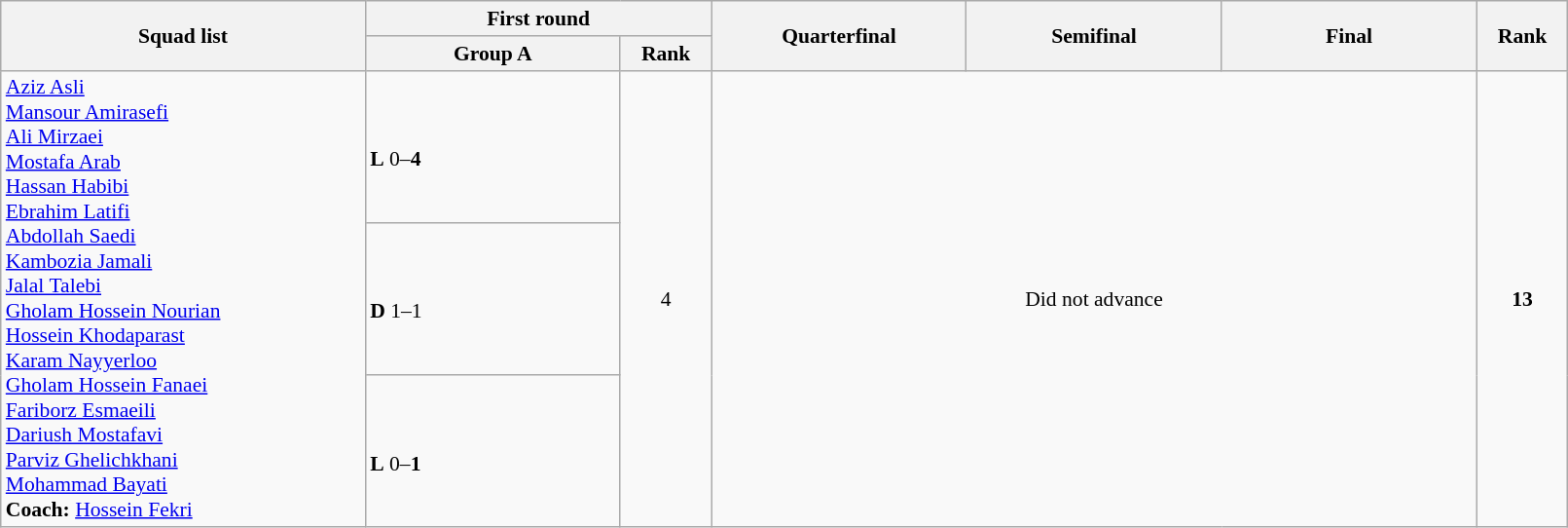<table class="wikitable" width="85%" style="text-align:left; font-size:90%">
<tr>
<th rowspan="2" width="20%">Squad list</th>
<th colspan="2">First round</th>
<th rowspan="2" width="14%">Quarterfinal</th>
<th rowspan="2" width="14%">Semifinal</th>
<th rowspan="2" width="14%">Final</th>
<th rowspan="2" width="5%">Rank</th>
</tr>
<tr>
<th width="14%">Group A</th>
<th width="5%">Rank</th>
</tr>
<tr>
<td rowspan="3"><a href='#'>Aziz Asli</a><br><a href='#'>Mansour Amirasefi</a><br><a href='#'>Ali Mirzaei</a><br><a href='#'>Mostafa Arab</a><br><a href='#'>Hassan Habibi</a><br><a href='#'>Ebrahim Latifi</a><br><a href='#'>Abdollah Saedi</a><br><a href='#'>Kambozia Jamali</a><br><a href='#'>Jalal Talebi</a><br><a href='#'>Gholam Hossein Nourian</a><br><a href='#'>Hossein Khodaparast</a><br><a href='#'>Karam Nayyerloo</a><br><a href='#'>Gholam Hossein Fanaei</a><br><a href='#'>Fariborz Esmaeili</a><br><a href='#'>Dariush Mostafavi</a><br><a href='#'>Parviz Ghelichkhani</a><br><a href='#'>Mohammad Bayati</a><br> <strong>Coach:</strong> <a href='#'>Hossein Fekri</a></td>
<td><br><strong>L</strong> 0–<strong>4</strong></td>
<td rowspan="3" align=center>4</td>
<td colspan=3 rowspan="3" align=center>Did not advance</td>
<td rowspan="3" align="center"><strong>13</strong></td>
</tr>
<tr>
<td><br><strong>D</strong> 1–1</td>
</tr>
<tr>
<td><br><strong>L</strong> 0–<strong>1</strong></td>
</tr>
</table>
